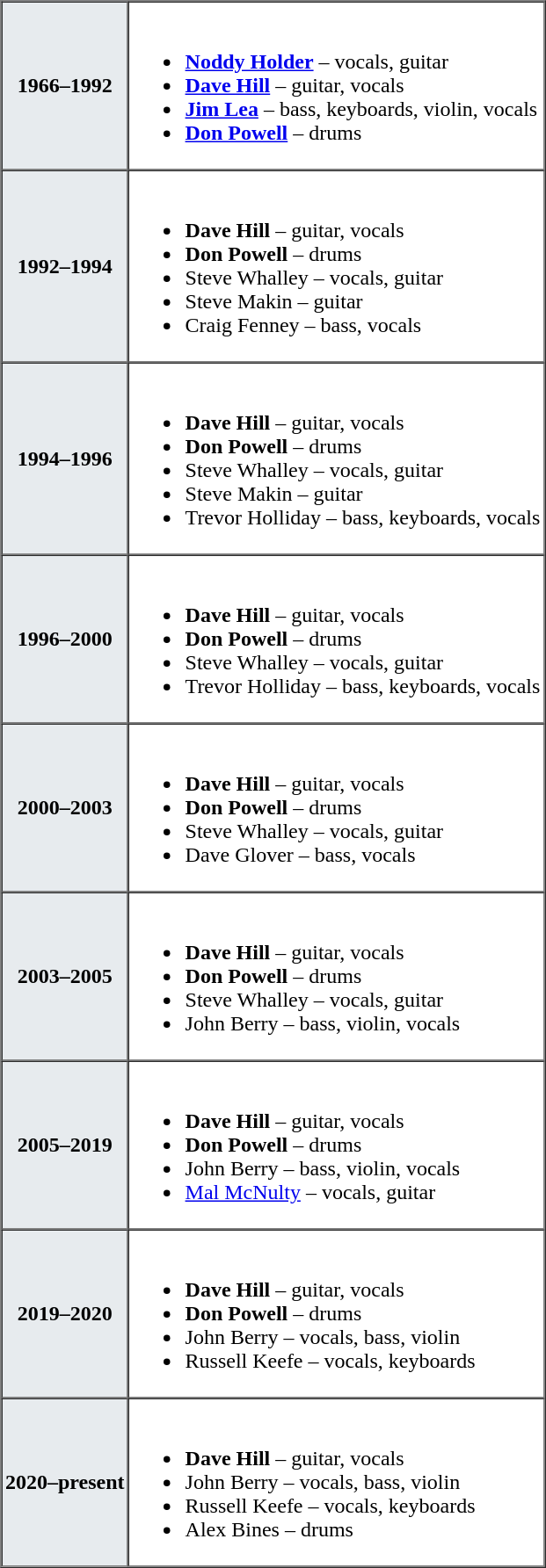<table class="toccolours" border="1" cellpadding="2" cellspacing="0" style="float:width:265px style="margin: solid #E2E2E2">
<tr>
<th style="background:#e7ebee;">1966–1992</th>
<td><br><ul><li><strong><a href='#'>Noddy Holder</a></strong> – vocals, guitar</li><li><strong><a href='#'>Dave Hill</a></strong> – guitar, vocals</li><li><strong><a href='#'>Jim Lea</a></strong> – bass, keyboards, violin, vocals</li><li><strong><a href='#'>Don Powell</a></strong> – drums</li></ul></td>
</tr>
<tr>
<th style="background:#e7ebee;">1992–1994</th>
<td><br><ul><li><strong>Dave Hill</strong> – guitar, vocals</li><li><strong>Don Powell</strong> – drums</li><li>Steve Whalley – vocals, guitar</li><li>Steve Makin – guitar</li><li>Craig Fenney – bass, vocals</li></ul></td>
</tr>
<tr>
<th style="background:#e7ebee;">1994–1996</th>
<td><br><ul><li><strong>Dave Hill</strong> – guitar, vocals</li><li><strong>Don Powell</strong> – drums</li><li>Steve Whalley – vocals, guitar</li><li>Steve Makin – guitar</li><li>Trevor Holliday – bass, keyboards, vocals</li></ul></td>
</tr>
<tr>
<th style="background:#e7ebee;">1996–2000</th>
<td><br><ul><li><strong>Dave Hill</strong> – guitar, vocals</li><li><strong>Don Powell</strong> – drums</li><li>Steve Whalley – vocals, guitar</li><li>Trevor Holliday – bass, keyboards, vocals</li></ul></td>
</tr>
<tr>
<th style="background:#e7ebee;">2000–2003</th>
<td><br><ul><li><strong>Dave Hill</strong> – guitar, vocals</li><li><strong>Don Powell</strong> – drums</li><li>Steve Whalley – vocals, guitar</li><li>Dave Glover – bass, vocals</li></ul></td>
</tr>
<tr>
<th style="background:#e7ebee;">2003–2005</th>
<td><br><ul><li><strong>Dave Hill</strong> – guitar, vocals</li><li><strong>Don Powell</strong> – drums</li><li>Steve Whalley – vocals, guitar</li><li>John Berry – bass, violin, vocals</li></ul></td>
</tr>
<tr>
<th style="background:#e7ebee;">2005–2019</th>
<td><br><ul><li><strong>Dave Hill</strong> – guitar, vocals</li><li><strong>Don Powell</strong> – drums</li><li>John Berry – bass, violin, vocals</li><li><a href='#'>Mal McNulty</a> – vocals, guitar</li></ul></td>
</tr>
<tr>
<th style="background:#e7ebee;">2019–2020</th>
<td><br><ul><li><strong>Dave Hill</strong> – guitar, vocals</li><li><strong>Don Powell</strong> – drums</li><li>John Berry – vocals, bass, violin</li><li>Russell Keefe – vocals, keyboards</li></ul></td>
</tr>
<tr>
<th style="background:#e7ebee;">2020–present</th>
<td><br><ul><li><strong>Dave Hill</strong> – guitar, vocals</li><li>John Berry – vocals, bass, violin</li><li>Russell Keefe – vocals, keyboards</li><li>Alex Bines – drums</li></ul></td>
</tr>
</table>
